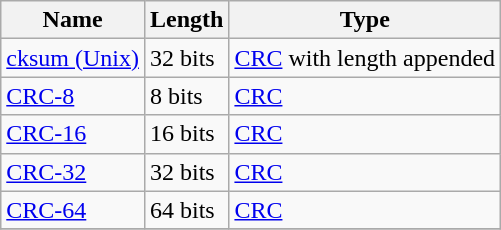<table class="wikitable sortable mw-collapsible">
<tr>
<th>Name</th>
<th>Length</th>
<th>Type</th>
</tr>
<tr>
<td><a href='#'>cksum (Unix)</a></td>
<td>32 bits</td>
<td><a href='#'>CRC</a> with length appended</td>
</tr>
<tr>
<td><a href='#'>CRC-8</a></td>
<td>8 bits</td>
<td><a href='#'>CRC</a></td>
</tr>
<tr>
<td><a href='#'>CRC-16</a></td>
<td>16 bits</td>
<td><a href='#'>CRC</a></td>
</tr>
<tr>
<td><a href='#'>CRC-32</a></td>
<td>32 bits</td>
<td><a href='#'>CRC</a></td>
</tr>
<tr>
<td><a href='#'>CRC-64</a></td>
<td>64 bits</td>
<td><a href='#'>CRC</a></td>
</tr>
<tr>
</tr>
</table>
